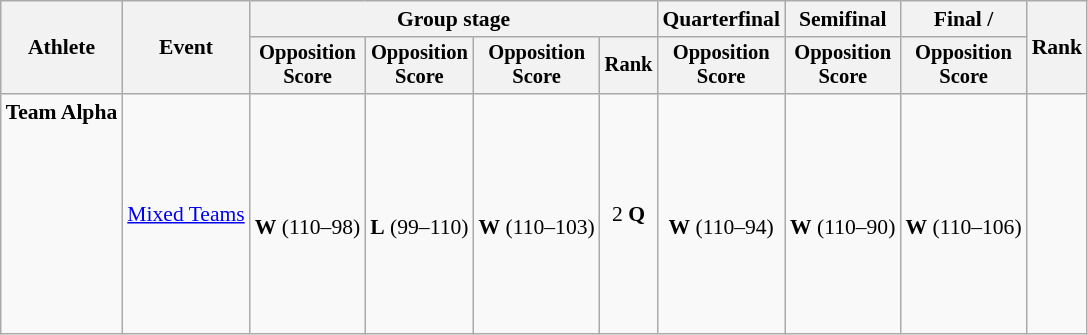<table class="wikitable" style="font-size:90%">
<tr>
<th rowspan=2>Athlete</th>
<th rowspan=2>Event</th>
<th colspan=4>Group stage</th>
<th>Quarterfinal</th>
<th>Semifinal</th>
<th>Final / </th>
<th rowspan=2>Rank</th>
</tr>
<tr style="font-size:95%">
<th>Opposition<br>Score</th>
<th>Opposition<br>Score</th>
<th>Opposition<br>Score</th>
<th>Rank</th>
<th>Opposition<br>Score</th>
<th>Opposition<br>Score</th>
<th>Opposition<br>Score</th>
</tr>
<tr align=center>
<td align=left><strong>Team Alpha</strong> <br><br><br><br><br><br><br><br><br></td>
<td align=left><a href='#'>Mixed Teams</a></td>
<td><br><strong>W</strong> (110–98)</td>
<td><br><strong>L</strong> (99–110)</td>
<td><br><strong>W</strong> (110–103)</td>
<td>2 <strong>Q</strong></td>
<td><br><strong>W</strong> (110–94)</td>
<td><br><strong>W</strong> (110–90)</td>
<td><br><strong>W</strong> (110–106)</td>
<td></td>
</tr>
</table>
